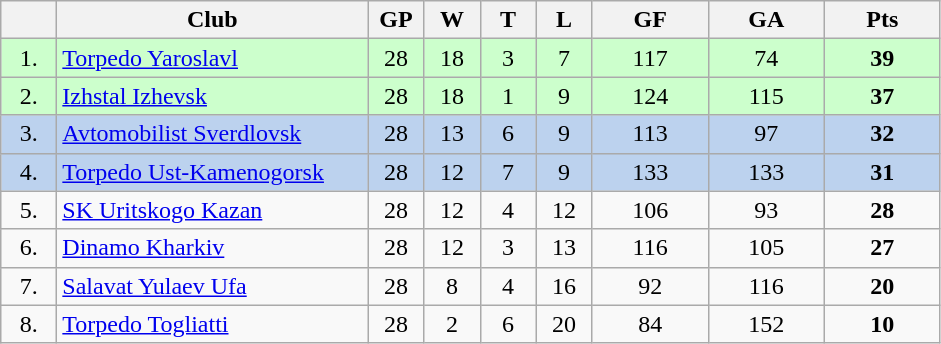<table class="wikitable">
<tr>
<th width="30"></th>
<th width="200">Club</th>
<th width="30">GP</th>
<th width="30">W</th>
<th width="30">T</th>
<th width="30">L</th>
<th width="70">GF</th>
<th width="70">GA</th>
<th width="70">Pts</th>
</tr>
<tr align="center" bgcolor="CCFFCC">
<td>1.</td>
<td align="left"><a href='#'>Torpedo Yaroslavl</a></td>
<td>28</td>
<td>18</td>
<td>3</td>
<td>7</td>
<td>117</td>
<td>74</td>
<td><strong>39</strong></td>
</tr>
<tr align="center" bgcolor="CCFFCC">
<td>2.</td>
<td align="left"><a href='#'>Izhstal Izhevsk</a></td>
<td>28</td>
<td>18</td>
<td>1</td>
<td>9</td>
<td>124</td>
<td>115</td>
<td><strong>37</strong></td>
</tr>
<tr align="center" bgcolor="BCD2EE">
<td>3.</td>
<td align="left"><a href='#'>Avtomobilist Sverdlovsk</a></td>
<td>28</td>
<td>13</td>
<td>6</td>
<td>9</td>
<td>113</td>
<td>97</td>
<td><strong>32</strong></td>
</tr>
<tr align="center" bgcolor="BCD2EE">
<td>4.</td>
<td align="left"><a href='#'>Torpedo Ust-Kamenogorsk</a></td>
<td>28</td>
<td>12</td>
<td>7</td>
<td>9</td>
<td>133</td>
<td>133</td>
<td><strong>31</strong></td>
</tr>
<tr align="center">
<td>5.</td>
<td align="left"><a href='#'>SK Uritskogo Kazan</a></td>
<td>28</td>
<td>12</td>
<td>4</td>
<td>12</td>
<td>106</td>
<td>93</td>
<td><strong>28</strong></td>
</tr>
<tr align="center">
<td>6.</td>
<td align="left"><a href='#'>Dinamo Kharkiv</a></td>
<td>28</td>
<td>12</td>
<td>3</td>
<td>13</td>
<td>116</td>
<td>105</td>
<td><strong>27</strong></td>
</tr>
<tr align="center">
<td>7.</td>
<td align="left"><a href='#'>Salavat Yulaev Ufa</a></td>
<td>28</td>
<td>8</td>
<td>4</td>
<td>16</td>
<td>92</td>
<td>116</td>
<td><strong>20</strong></td>
</tr>
<tr align="center">
<td>8.</td>
<td align="left"><a href='#'>Torpedo Togliatti</a></td>
<td>28</td>
<td>2</td>
<td>6</td>
<td>20</td>
<td>84</td>
<td>152</td>
<td><strong>10</strong></td>
</tr>
</table>
